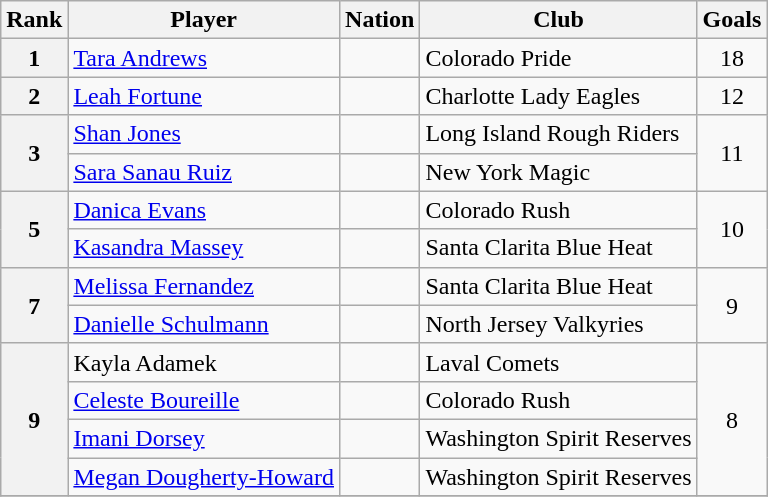<table class="wikitable">
<tr>
<th>Rank</th>
<th>Player</th>
<th>Nation</th>
<th>Club</th>
<th>Goals</th>
</tr>
<tr>
<th>1</th>
<td><a href='#'>Tara Andrews</a></td>
<td></td>
<td>Colorado Pride</td>
<td style="text-align:center;">18</td>
</tr>
<tr>
<th>2</th>
<td><a href='#'>Leah Fortune</a></td>
<td></td>
<td>Charlotte Lady Eagles</td>
<td style="text-align:center;">12</td>
</tr>
<tr>
<th rowspan="2">3</th>
<td><a href='#'>Shan Jones</a></td>
<td></td>
<td>Long Island Rough Riders</td>
<td rowspan="2" style="text-align:center;">11</td>
</tr>
<tr>
<td><a href='#'>Sara Sanau Ruiz</a></td>
<td></td>
<td>New York Magic</td>
</tr>
<tr>
<th rowspan="2">5</th>
<td><a href='#'>Danica Evans</a></td>
<td></td>
<td>Colorado Rush</td>
<td rowspan="2" style="text-align:center;">10</td>
</tr>
<tr>
<td><a href='#'>Kasandra Massey</a></td>
<td></td>
<td>Santa Clarita Blue Heat</td>
</tr>
<tr>
<th rowspan="2">7</th>
<td><a href='#'>Melissa Fernandez</a></td>
<td></td>
<td>Santa Clarita Blue Heat</td>
<td rowspan="2" style="text-align:center;">9</td>
</tr>
<tr>
<td><a href='#'>Danielle Schulmann</a></td>
<td></td>
<td>North Jersey Valkyries</td>
</tr>
<tr>
<th rowspan="4">9</th>
<td>Kayla Adamek</td>
<td></td>
<td>Laval Comets</td>
<td rowspan="4" style="text-align:center;">8</td>
</tr>
<tr>
<td><a href='#'>Celeste Boureille</a></td>
<td></td>
<td>Colorado Rush</td>
</tr>
<tr>
<td><a href='#'>Imani Dorsey</a></td>
<td></td>
<td>Washington Spirit Reserves</td>
</tr>
<tr>
<td><a href='#'>Megan Dougherty-Howard</a></td>
<td></td>
<td>Washington Spirit Reserves</td>
</tr>
<tr>
</tr>
</table>
